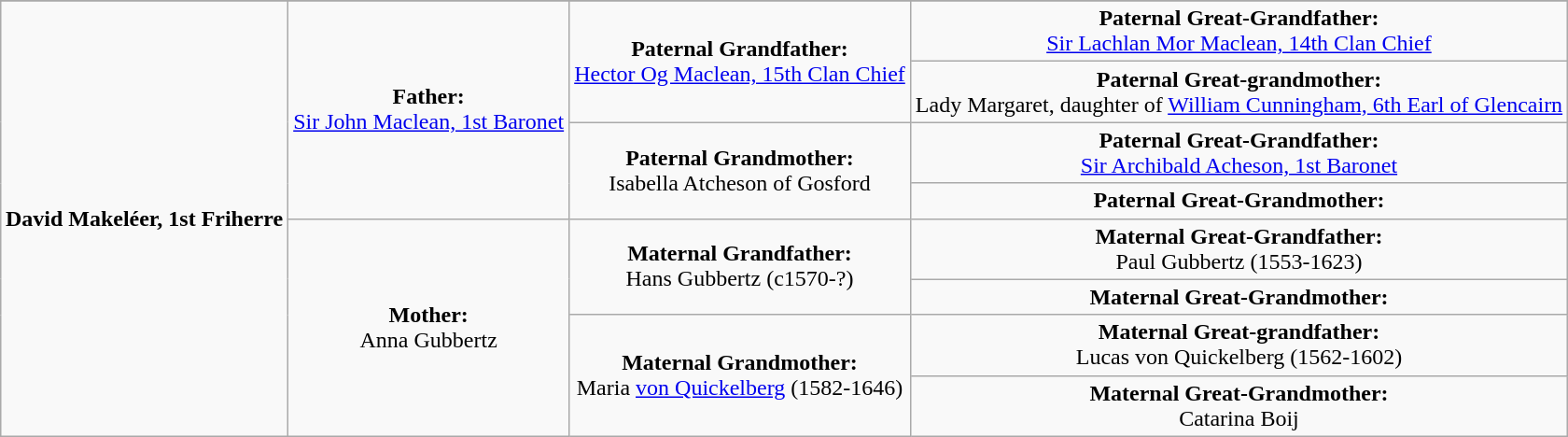<table class="wikitable" style="margin:0.3em auto">
<tr>
</tr>
<tr>
<td rowspan="8" align="center"><strong>David Makeléer, 1st Friherre</strong></td>
<td rowspan="4" align="center"><strong>Father:</strong><br><a href='#'>Sir John Maclean, 1st Baronet</a></td>
<td rowspan="2" align="center"><strong>Paternal Grandfather:</strong><br><a href='#'>Hector Og Maclean, 15th Clan Chief</a></td>
<td align="center"><strong>Paternal Great-Grandfather:</strong><br><a href='#'>Sir Lachlan Mor Maclean, 14th Clan Chief</a></td>
</tr>
<tr>
<td align="center"><strong>Paternal Great-grandmother:</strong><br>Lady Margaret, daughter of <a href='#'>William Cunningham, 6th Earl of Glencairn</a></td>
</tr>
<tr>
<td rowspan="2" align="center"><strong>Paternal Grandmother:</strong><br>Isabella Atcheson of Gosford</td>
<td align="center"><strong>Paternal Great-Grandfather:</strong><br><a href='#'>Sir Archibald Acheson, 1st Baronet</a></td>
</tr>
<tr>
<td align="center"><strong>Paternal Great-Grandmother:</strong><br></td>
</tr>
<tr>
<td rowspan="4" align="center"><strong>Mother:</strong><br>Anna Gubbertz</td>
<td rowspan="2" align="center"><strong>Maternal Grandfather:</strong><br>Hans Gubbertz (c1570-?)</td>
<td align="center"><strong>Maternal Great-Grandfather:</strong><br>Paul Gubbertz (1553-1623)</td>
</tr>
<tr>
<td align="center"><strong>Maternal Great-Grandmother:</strong><br></td>
</tr>
<tr>
<td rowspan="2" align="center"><strong>Maternal Grandmother:</strong><br>Maria <a href='#'>von Quickelberg</a> (1582-1646)</td>
<td align="center"><strong>Maternal Great-grandfather:</strong><br>Lucas von Quickelberg (1562-1602)</td>
</tr>
<tr>
<td align="center"><strong>Maternal Great-Grandmother:</strong><br>Catarina Boij</td>
</tr>
</table>
